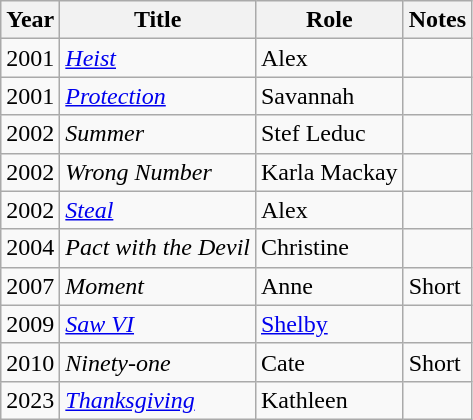<table class="wikitable sortable">
<tr>
<th>Year</th>
<th>Title</th>
<th>Role</th>
<th class="unsortable">Notes</th>
</tr>
<tr>
<td>2001</td>
<td><em><a href='#'>Heist</a></em></td>
<td>Alex</td>
<td></td>
</tr>
<tr>
<td>2001</td>
<td><em><a href='#'>Protection</a></em></td>
<td>Savannah</td>
<td></td>
</tr>
<tr>
<td>2002</td>
<td><em>Summer</em></td>
<td>Stef Leduc</td>
<td></td>
</tr>
<tr>
<td>2002</td>
<td><em>Wrong Number</em></td>
<td>Karla Mackay</td>
<td></td>
</tr>
<tr>
<td>2002</td>
<td><em><a href='#'>Steal</a></em></td>
<td>Alex</td>
<td></td>
</tr>
<tr>
<td>2004</td>
<td><em>Pact with the Devil</em></td>
<td>Christine</td>
<td></td>
</tr>
<tr>
<td>2007</td>
<td><em>Moment</em></td>
<td>Anne</td>
<td>Short</td>
</tr>
<tr>
<td>2009</td>
<td><em><a href='#'>Saw VI</a></em></td>
<td><a href='#'>Shelby</a></td>
<td></td>
</tr>
<tr>
<td>2010</td>
<td><em>Ninety-one</em></td>
<td>Cate</td>
<td>Short</td>
</tr>
<tr>
<td>2023</td>
<td><em><a href='#'>Thanksgiving</a></em></td>
<td>Kathleen</td>
<td></td>
</tr>
</table>
